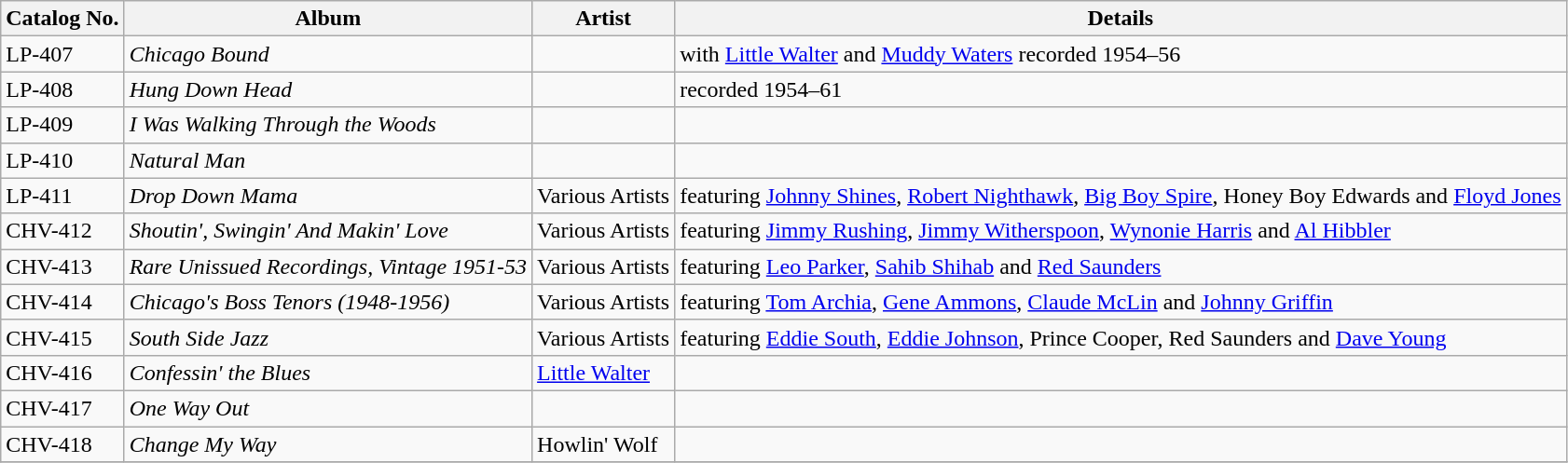<table class="wikitable sortable">
<tr>
<th>Catalog No.</th>
<th>Album</th>
<th>Artist</th>
<th>Details</th>
</tr>
<tr>
<td>LP-407</td>
<td><em>Chicago Bound</em></td>
<td></td>
<td>with <a href='#'>Little Walter</a> and <a href='#'>Muddy Waters</a> recorded 1954–56</td>
</tr>
<tr>
<td>LP-408</td>
<td><em>Hung Down Head</em></td>
<td></td>
<td>recorded 1954–61</td>
</tr>
<tr>
<td>LP-409</td>
<td><em>I Was Walking Through the Woods</em></td>
<td></td>
<td></td>
</tr>
<tr>
<td>LP-410</td>
<td><em>Natural Man</em></td>
<td></td>
<td></td>
</tr>
<tr>
<td>LP-411</td>
<td><em>Drop Down Mama</em></td>
<td>Various Artists</td>
<td>featuring <a href='#'>Johnny Shines</a>, <a href='#'>Robert Nighthawk</a>, <a href='#'>Big Boy Spire</a>, Honey Boy Edwards and <a href='#'>Floyd Jones</a></td>
</tr>
<tr>
<td>CHV-412</td>
<td><em>Shoutin', Swingin' And Makin' Love</em></td>
<td>Various Artists</td>
<td>featuring <a href='#'>Jimmy Rushing</a>, <a href='#'>Jimmy Witherspoon</a>, <a href='#'>Wynonie Harris</a> and <a href='#'>Al Hibbler</a></td>
</tr>
<tr>
<td>CHV-413</td>
<td><em>Rare Unissued Recordings, Vintage 1951-53</em></td>
<td>Various Artists</td>
<td>featuring <a href='#'>Leo Parker</a>, <a href='#'>Sahib Shihab</a> and <a href='#'>Red Saunders</a></td>
</tr>
<tr>
<td>CHV-414</td>
<td><em>Chicago's Boss Tenors (1948-1956)</em></td>
<td>Various Artists</td>
<td>featuring <a href='#'>Tom Archia</a>, <a href='#'>Gene Ammons</a>, <a href='#'>Claude McLin</a> and <a href='#'>Johnny Griffin</a></td>
</tr>
<tr>
<td>CHV-415</td>
<td><em>South Side Jazz</em></td>
<td>Various Artists</td>
<td>featuring <a href='#'>Eddie South</a>, <a href='#'>Eddie Johnson</a>, Prince Cooper, Red Saunders and <a href='#'>Dave Young</a></td>
</tr>
<tr>
<td>CHV-416</td>
<td><em>Confessin' the Blues</em></td>
<td><a href='#'>Little Walter</a></td>
<td></td>
</tr>
<tr>
<td>CHV-417</td>
<td><em>One Way Out</em></td>
<td></td>
<td></td>
</tr>
<tr>
<td>CHV-418</td>
<td><em>Change My Way</em></td>
<td>Howlin' Wolf</td>
<td></td>
</tr>
<tr>
</tr>
</table>
